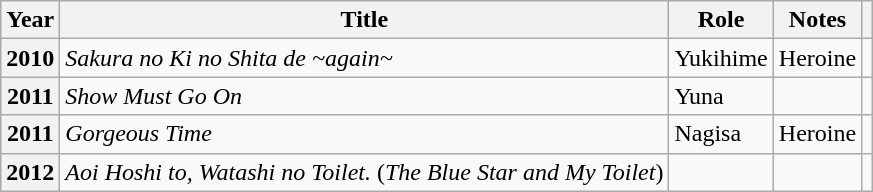<table class="wikitable plainrowheaders sortable">
<tr>
<th scope="col">Year</th>
<th scope="col">Title</th>
<th scope="col">Role</th>
<th scope="col">Notes</th>
<th scope="col" class="unsortable"></th>
</tr>
<tr>
<th scope="row">2010</th>
<td><em>Sakura no Ki no Shita de ~again~</em></td>
<td>Yukihime</td>
<td>Heroine</td>
<td style="text-align:center"></td>
</tr>
<tr>
<th scope="row">2011</th>
<td><em>Show Must Go On</em></td>
<td>Yuna</td>
<td></td>
<td style="text-align:center"></td>
</tr>
<tr>
<th scope="row">2011</th>
<td><em>Gorgeous Time</em></td>
<td>Nagisa</td>
<td>Heroine</td>
<td style="text-align:center"></td>
</tr>
<tr>
<th scope="row">2012</th>
<td><em>Aoi Hoshi to, Watashi no Toilet.</em> (<em>The Blue Star and My Toilet</em>)</td>
<td></td>
<td></td>
<td style="text-align:center"></td>
</tr>
</table>
